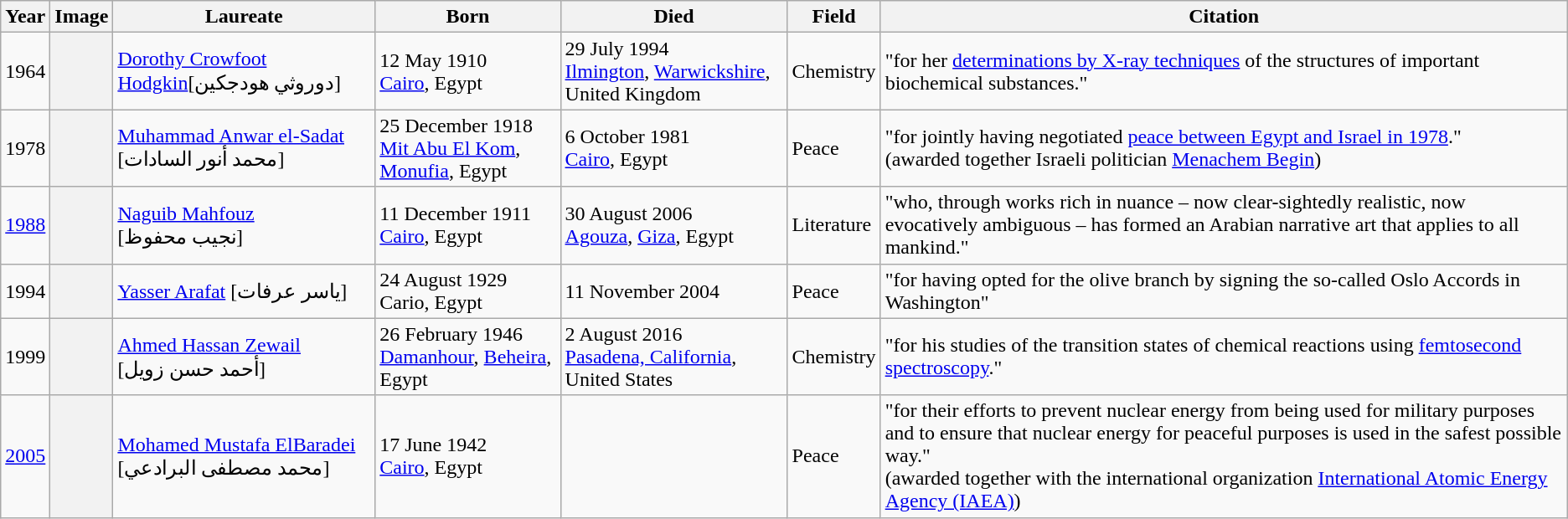<table class="wikitable sortable">
<tr>
<th>Year</th>
<th class="unportable">Image</th>
<th>Laureate</th>
<th>Born</th>
<th>Died</th>
<th>Field</th>
<th>Citation</th>
</tr>
<tr>
<td style="text-align:center;">1964</td>
<th scope="row"></th>
<td><a href='#'>Dorothy Crowfoot Hodgkin</a>[دوروثي هودجكين]</td>
<td>12 May 1910 <br><a href='#'>Cairo</a>, Egypt</td>
<td>29 July 1994 <br><a href='#'>Ilmington</a>, <a href='#'>Warwickshire</a>, United Kingdom</td>
<td>Chemistry</td>
<td>"for her <a href='#'>determinations by X-ray techniques</a> of the structures of important biochemical substances."</td>
</tr>
<tr>
<td style="text-align:center;">1978</td>
<th scope="row"></th>
<td><a href='#'>Muhammad Anwar el-Sadat</a> [محمد أنور السادات]</td>
<td>25 December 1918 <br><a href='#'>Mit Abu El Kom</a>, <a href='#'>Monufia</a>, Egypt</td>
<td>6 October 1981 <br><a href='#'>Cairo</a>, Egypt</td>
<td>Peace</td>
<td>"for jointly having negotiated <a href='#'>peace between Egypt and Israel in 1978</a>."<br><span>(awarded together Israeli politician <a href='#'>Menachem Begin</a>)</span></td>
</tr>
<tr>
<td style="text-align:center;"><a href='#'>1988</a></td>
<th scope="row"></th>
<td><a href='#'>Naguib Mahfouz</a> <br>[نجيب محفوظ]</td>
<td>11 December 1911 <br><a href='#'>Cairo</a>, Egypt</td>
<td>30 August 2006 <br><a href='#'>Agouza</a>, <a href='#'>Giza</a>, Egypt</td>
<td>Literature</td>
<td>"who, through works rich in nuance – now clear-sightedly realistic, now evocatively ambiguous – has formed an Arabian narrative art that applies to all mankind."</td>
</tr>
<tr>
<td>1994</td>
<th scope="row"></th>
<td><a href='#'>Yasser Arafat</a> [ياسر عرفات]</td>
<td>24 August 1929<br>Cario, Egypt</td>
<td>11 November 2004</td>
<td>Peace</td>
<td>"for having opted for the olive branch by signing the so-called Oslo Accords in Washington"</td>
</tr>
<tr>
<td style="text-align:center;">1999</td>
<th scope="row"></th>
<td><a href='#'>Ahmed Hassan Zewail</a> <br>[أحمد حسن زويل]</td>
<td>26 February 1946 <br><a href='#'>Damanhour</a>, <a href='#'>Beheira</a>, Egypt</td>
<td>2 August 2016 <br><a href='#'>Pasadena, California</a>, United States</td>
<td>Chemistry</td>
<td>"for his studies of the transition states of chemical reactions using <a href='#'>femtosecond spectroscopy</a>."</td>
</tr>
<tr>
<td style="text-align:center;"><a href='#'>2005</a></td>
<th scope="row"></th>
<td><a href='#'>Mohamed Mustafa ElBaradei</a> <br>[محمد مصطفى البرادعي]</td>
<td>17 June 1942 <br><a href='#'>Cairo</a>, Egypt</td>
<td></td>
<td>Peace</td>
<td>"for their efforts to prevent nuclear energy from being used for military purposes and to ensure that nuclear energy for peaceful purposes is used in the safest possible way."<br><span>(awarded together with the international organization <a href='#'>International Atomic Energy Agency (IAEA)</a>)</span></td>
</tr>
</table>
